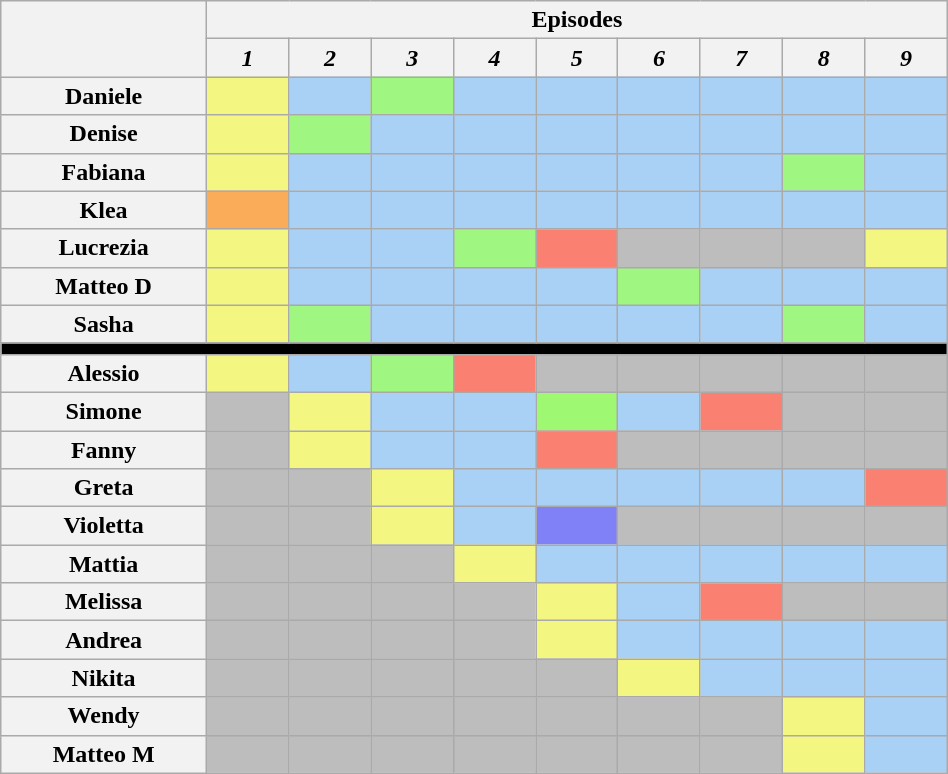<table class="wikitable" style="text-align:center; width:50%;">
<tr>
<th rowspan="2" style="width:15%;"></th>
<th colspan="9" style="text-align:center;">Episodes</th>
</tr>
<tr>
<th style="text-align:center; width:6%;"><em>1</em></th>
<th style="text-align:center; width:6%;"><em>2</em></th>
<th style="text-align:center; width:6%;"><em>3</em></th>
<th style="text-align:center; width:6%;"><em>4</em></th>
<th style="text-align:center; width:6%;"><em>5</em></th>
<th style="text-align:center; width:6%;"><em>6</em></th>
<th style="text-align:center; width:6%;"><em>7</em></th>
<th style="text-align:center; width:6%;"><em>8</em></th>
<th style="text-align:center; width:6%;"><em>9</em></th>
</tr>
<tr>
<th>Daniele</th>
<td style="background:#F3F781;"></td>
<td style="background:#A9D0F5;"></td>
<td style="background:#9FF781;"></td>
<td style="background:#A9D0F5;"></td>
<td style="background:#A9D0F5;"></td>
<td style="background:#A9D0F5;"></td>
<td style="background:#A9D0F5;"></td>
<td style="background:#A9D0F5;"></td>
<td style="background:#A9D0F5;"></td>
</tr>
<tr>
<th>Denise</th>
<td style="background:#F3F781;"></td>
<td style="background:#9FF781;"></td>
<td style="background:#A9D0F5;"></td>
<td style="background:#A9D0F5;"></td>
<td style="background:#A9D0F5;"></td>
<td style="background:#A9D0F5;"></td>
<td style="background:#A9D0F5;"></td>
<td style="background:#A9D0F5;"></td>
<td style="background:#A9D0F5;"></td>
</tr>
<tr>
<th>Fabiana</th>
<td style="background:#F3F781;"></td>
<td style="background:#A9D0F5;"></td>
<td style="background:#A9D0F5;"></td>
<td style="background:#A9D0F5;"></td>
<td style="background:#A9D0F5;"></td>
<td style="background:#A9D0F5;"></td>
<td style="background:#A9D0F5;"></td>
<td style="background:#9FF781;"></td>
<td style="background:#A9D0F5;"></td>
</tr>
<tr>
<th>Klea</th>
<td style="background:#FAAC58;"></td>
<td style="background:#A9D0F5;"></td>
<td style="background:#A9D0F5;"></td>
<td style="background:#A9D0F5;"></td>
<td style="background:#A9D0F5;"></td>
<td style="background:#A9D0F5;"></td>
<td style="background:#A9D0F5;"></td>
<td style="background:#A9D0F5;"></td>
<td style="background:#A9D0F5;"></td>
</tr>
<tr>
<th>Lucrezia</th>
<td style="background:#F3F781;"></td>
<td style="background:#A9D0F5;"></td>
<td style="background:#A9D0F5;"></td>
<td style="background:#9FF781;"></td>
<td style="background:#FA8072;"></td>
<td style="background:#BDBDBD;"></td>
<td style="background:#BDBDBD;"></td>
<td style="background:#BDBDBD;"></td>
<td style="background:#F3F781;"></td>
</tr>
<tr>
<th>Matteo D</th>
<td style="background:#F3F781;"></td>
<td style="background:#A9D0F5;"></td>
<td style="background:#A9D0F5;"></td>
<td style="background:#A9D0F5;"></td>
<td style="background:#A9D0F5;"></td>
<td style="background:#9FF781;"></td>
<td style="background:#A9D0F5;"></td>
<td style="background:#A9D0F5;"></td>
<td style="background:#A9D0F5;"></td>
</tr>
<tr>
<th>Sasha</th>
<td style="background:#F3F781;"></td>
<td style="background:#9FF781;"></td>
<td style="background:#A9D0F5;"></td>
<td style="background:#A9D0F5;"></td>
<td style="background:#A9D0F5;"></td>
<td style="background:#A9D0F5;"></td>
<td style="background:#A9D0F5;"></td>
<td style="background:#9FF781;"></td>
<td style="background:#A9D0F5;"></td>
</tr>
<tr>
<th colspan="13" style="background:#000"></th>
</tr>
<tr>
<th>Alessio</th>
<td style="background:#F3F781;"></td>
<td style="background:#A9D0F5;"></td>
<td style="background:#9FF781;"></td>
<td style="background:#FA8072;"></td>
<td style="background:#BDBDBD;"></td>
<td style="background:#BDBDBD;"></td>
<td style="background:#BDBDBD;"></td>
<td style="background:#BDBDBD;"></td>
<td style="background:#BDBDBD;"></td>
</tr>
<tr>
<th>Simone</th>
<td style="background:#BDBDBD;"></td>
<td style="background:#F3F781;"></td>
<td style="background:#A9D0F5;"></td>
<td style="background:#A9D0F5;"></td>
<td style="background:#9FF871;"></td>
<td style="background:#A9D0F5;"></td>
<td style="background:#FA8072;"></td>
<td style="background:#BDBDBD;"></td>
<td style="background:#BDBDBD;"></td>
</tr>
<tr>
<th>Fanny</th>
<td style="background:#BDBDBD;"></td>
<td style="background:#F3F781;"></td>
<td style="background:#A9D0F5;"></td>
<td style="background:#A9D0F5;"></td>
<td style="background:#FA8072;"></td>
<td style="background:#BDBDBD;"></td>
<td style="background:#BDBDBD;"></td>
<td style="background:#BDBDBD;"></td>
<td style="background:#BDBDBD;"></td>
</tr>
<tr>
<th>Greta</th>
<td style="background:#BDBDBD;"></td>
<td style="background:#BDBDBD;"></td>
<td style="background:#F3F781;"></td>
<td style="background:#A9D0F5;"></td>
<td style="background:#A9D0F5;"></td>
<td style="background:#A9D0F5;"></td>
<td style="background:#A9D0F5;"></td>
<td style="background:#A9D0F5;"></td>
<td style="background:#FA8072;"></td>
</tr>
<tr>
<th>Violetta</th>
<td style="background:#BDBDBD;"></td>
<td style="background:#BDBDBD;"></td>
<td style="background:#F3F781;"></td>
<td style="background:#A9D0F5;"></td>
<td style="background:#8181F7;"></td>
<td style="background:#BDBDBD;"></td>
<td style="background:#BDBDBD;"></td>
<td style="background:#BDBDBD;"></td>
<td style="background:#BDBDBD;"></td>
</tr>
<tr>
<th>Mattia</th>
<td style="background:#BDBDBD;"></td>
<td style="background:#BDBDBD;"></td>
<td style="background:#BDBDBD;"></td>
<td style="background:#F3F781;"></td>
<td style="background:#A9D0F5;"></td>
<td style="background:#A9D0F5;"></td>
<td style="background:#A9D0F5;"></td>
<td style="background:#A9D0F5;"></td>
<td style="background:#A9D0F5;"></td>
</tr>
<tr>
<th>Melissa</th>
<td style="background:#BDBDBD;"></td>
<td style="background:#BDBDBD;"></td>
<td style="background:#BDBDBD;"></td>
<td style="background:#BDBDBD;"></td>
<td style="background:#F3F781;"></td>
<td style="background:#A9D0F5;"></td>
<td style="background:#FA8072;"></td>
<td style="background:#BDBDBD;"></td>
<td style="background:#BDBDBD;"></td>
</tr>
<tr>
<th>Andrea</th>
<td style="background:#BDBDBD;"></td>
<td style="background:#BDBDBD;"></td>
<td style="background:#BDBDBD;"></td>
<td style="background:#BDBDBD;"></td>
<td style="background:#F3F781;"></td>
<td style="background:#A9D0F5;"></td>
<td style="background:#A9D0F5;"></td>
<td style="background:#A9D0F5;"></td>
<td style="background:#A9D0F5;"></td>
</tr>
<tr>
<th>Nikita</th>
<td style="background:#BDBDBD;"></td>
<td style="background:#BDBDBD;"></td>
<td style="background:#BDBDBD;"></td>
<td style="background:#BDBDBD;"></td>
<td style="background:#BDBDBD;"></td>
<td style="background:#F3F781;"></td>
<td style="background:#A9D0F5;"></td>
<td style="background:#A9D0F5;"></td>
<td style="background:#A9D0F5;"></td>
</tr>
<tr>
<th>Wendy</th>
<td style="background:#BDBDBD;"></td>
<td style="background:#BDBDBD;"></td>
<td style="background:#BDBDBD;"></td>
<td style="background:#BDBDBD;"></td>
<td style="background:#BDBDBD;"></td>
<td style="background:#BDBDBD;"></td>
<td style="background:#BDBDBD;"></td>
<td style="background:#F3F781;"></td>
<td style="background:#A9D0F5;"></td>
</tr>
<tr>
<th>Matteo M</th>
<td style="background:#BDBDBD;"></td>
<td style="background:#BDBDBD;"></td>
<td style="background:#BDBDBD;"></td>
<td style="background:#BDBDBD;"></td>
<td style="background:#BDBDBD;"></td>
<td style="background:#BDBDBD;"></td>
<td style="background:#BDBDBD;"></td>
<td style="background:#F3F781;"></td>
<td style="background:#A9D0F5;"></td>
</tr>
</table>
